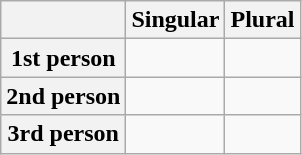<table class="wikitable">
<tr>
<th></th>
<th>Singular</th>
<th>Plural</th>
</tr>
<tr>
<th>1st person</th>
<td></td>
<td></td>
</tr>
<tr>
<th>2nd person</th>
<td></td>
<td></td>
</tr>
<tr>
<th>3rd person</th>
<td></td>
<td></td>
</tr>
</table>
